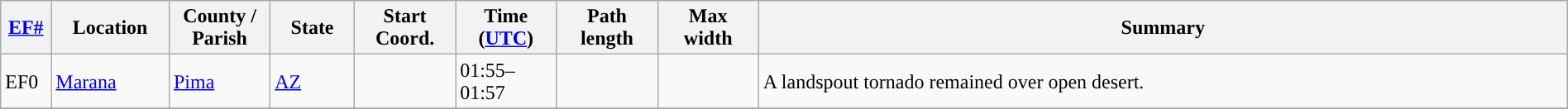<table class="wikitable sortable" style="width:100%;">
<tr>
<th scope="col"  style="width:3%; text-align:center;"><a href='#'>EF#</a></th>
<th scope="col"  style="width:7%; text-align:center;" class="unsortable">Location</th>
<th scope="col"  style="width:6%; text-align:center;" class="unsortable">County / Parish</th>
<th scope="col"  style="width:5%; text-align:center;">State</th>
<th scope="col"  style="width:6%; text-align:center;">Start Coord.</th>
<th scope="col"  style="width:6%; text-align:center;">Time (<a href='#'>UTC</a>)</th>
<th scope="col"  style="width:6%; text-align:center;">Path length</th>
<th scope="col"  style="width:6%; text-align:center;">Max width</th>
<th scope="col" class="unsortable" style="width:48%; text-align:center;">Summary</th>
</tr>
<tr>
<td>EF0</td>
<td><a href='#'>Marana</a></td>
<td><a href='#'>Pima</a></td>
<td><a href='#'>AZ</a></td>
<td></td>
<td>01:55–01:57</td>
<td></td>
<td></td>
<td>A landspout tornado remained over open desert.</td>
</tr>
<tr>
</tr>
</table>
